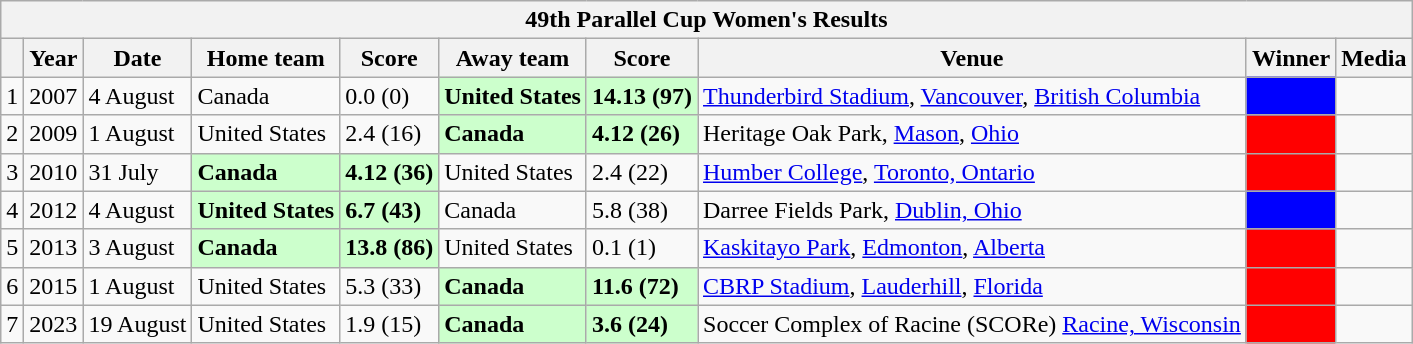<table class="wikitable">
<tr>
<th colspan="10">49th Parallel Cup Women's Results</th>
</tr>
<tr>
<th></th>
<th>Year</th>
<th>Date</th>
<th>Home team</th>
<th>Score</th>
<th>Away team</th>
<th>Score</th>
<th>Venue</th>
<th>Winner</th>
<th>Media</th>
</tr>
<tr>
<td>1</td>
<td>2007</td>
<td>4 August</td>
<td> Canada</td>
<td>0.0 (0)</td>
<td style="background:#ccffcc;"><strong> United States</strong></td>
<td style="background:#ccffcc;"><strong>14.13 (97)</strong></td>
<td><a href='#'>Thunderbird Stadium</a>, <a href='#'>Vancouver</a>, <a href='#'>British Columbia</a></td>
<td style="background:blue; text-align: center;" div></td>
</tr>
<tr>
<td>2</td>
<td>2009</td>
<td>1 August</td>
<td> United States</td>
<td>2.4 (16)</td>
<td style="background:#ccffcc;"><strong> Canada</strong></td>
<td style="background:#ccffcc;"><strong>4.12 (26)</strong></td>
<td>Heritage Oak Park, <a href='#'>Mason</a>, <a href='#'>Ohio</a></td>
<td style="background:red; text-align: center;" div></td>
<td></td>
</tr>
<tr>
<td>3</td>
<td>2010</td>
<td>31 July</td>
<td style="background:#ccffcc;"><strong> Canada</strong></td>
<td style="background:#ccffcc;"><strong>4.12 (36)</strong></td>
<td> United States</td>
<td>2.4 (22)</td>
<td><a href='#'>Humber College</a>, <a href='#'>Toronto, Ontario</a></td>
<td style="background:red; text-align: center;" div></td>
<td></td>
</tr>
<tr>
<td>4</td>
<td>2012</td>
<td>4 August</td>
<td style="background:#ccffcc;"><strong> United States</strong></td>
<td style="background:#ccffcc;"><strong>6.7 (43)</strong></td>
<td> Canada</td>
<td>5.8 (38)</td>
<td>Darree Fields Park, <a href='#'>Dublin, Ohio</a></td>
<td style="background:blue; text-align: center;" div></td>
<td></td>
</tr>
<tr>
<td>5</td>
<td>2013</td>
<td>3 August</td>
<td style="background:#ccffcc;"><strong> Canada</strong></td>
<td style="background:#ccffcc;"><strong>13.8 (86)</strong></td>
<td> United States</td>
<td>0.1 (1)</td>
<td><a href='#'>Kaskitayo Park</a>, <a href='#'>Edmonton</a>, <a href='#'>Alberta</a></td>
<td style="background:red; text-align: center;" div></td>
<td></td>
</tr>
<tr>
<td>6</td>
<td>2015</td>
<td>1 August</td>
<td> United States</td>
<td>5.3 (33)</td>
<td style="background:#ccffcc;"><strong> Canada</strong></td>
<td style="background:#ccffcc;"><strong>11.6 (72)</strong></td>
<td><a href='#'>CBRP Stadium</a>, <a href='#'>Lauderhill</a>, <a href='#'>Florida</a></td>
<td style="background:red; text-align: center;" div></td>
<td></td>
</tr>
<tr>
<td>7</td>
<td>2023</td>
<td>19 August</td>
<td> United States</td>
<td>1.9 (15)</td>
<td style="background:#ccffcc;"><strong> Canada</strong></td>
<td style="background:#ccffcc;"><strong>3.6 (24)</strong></td>
<td>Soccer Complex of Racine (SCORe) <a href='#'>Racine, Wisconsin</a></td>
<td style="background:red; text-align: center;" div></td>
<td></td>
</tr>
</table>
